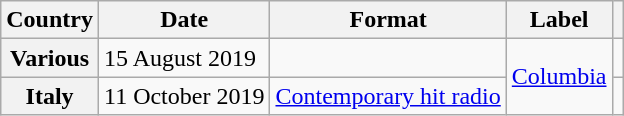<table class="wikitable plainrowheaders">
<tr>
<th scope="col">Country</th>
<th scope="col">Date</th>
<th scope="col">Format</th>
<th scope="col">Label</th>
<th scope="col"></th>
</tr>
<tr>
<th scope="row">Various</th>
<td>15 August 2019</td>
<td></td>
<td rowspan="2"><a href='#'>Columbia</a></td>
<td></td>
</tr>
<tr>
<th scope="row">Italy</th>
<td>11 October 2019</td>
<td><a href='#'>Contemporary hit radio</a></td>
<td></td>
</tr>
</table>
